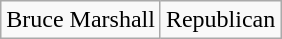<table class="wikitable">
<tr>
<td>Bruce Marshall</td>
<td>Republican</td>
</tr>
</table>
